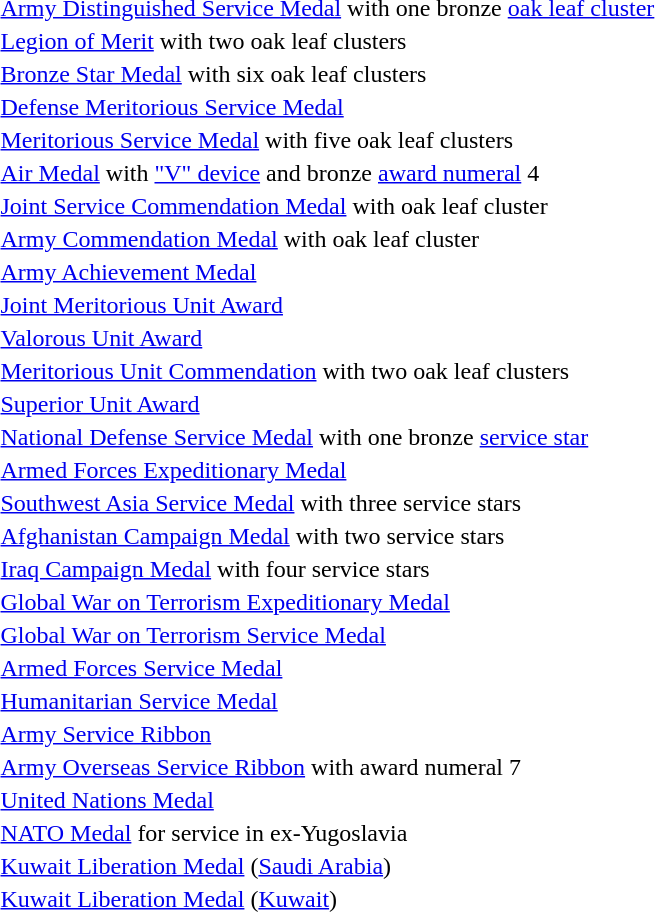<table>
<tr>
<td></td>
<td><a href='#'>Army Distinguished Service Medal</a> with one bronze <a href='#'>oak leaf cluster</a></td>
</tr>
<tr>
<td><span></span><span></span></td>
<td><a href='#'>Legion of Merit</a> with two oak leaf clusters</td>
</tr>
<tr>
<td><span></span><span></span></td>
<td><a href='#'>Bronze Star Medal</a> with six oak leaf clusters</td>
</tr>
<tr>
<td></td>
<td><a href='#'>Defense Meritorious Service Medal</a></td>
</tr>
<tr>
<td></td>
<td><a href='#'>Meritorious Service Medal</a> with five oak leaf clusters</td>
</tr>
<tr>
<td><span></span><span></span></td>
<td><a href='#'>Air Medal</a> with <a href='#'>"V" device</a> and bronze <a href='#'>award numeral</a> 4</td>
</tr>
<tr>
<td></td>
<td><a href='#'>Joint Service Commendation Medal</a> with oak leaf cluster</td>
</tr>
<tr>
<td></td>
<td><a href='#'>Army Commendation Medal</a> with oak leaf cluster</td>
</tr>
<tr>
<td></td>
<td><a href='#'>Army Achievement Medal</a></td>
</tr>
<tr>
<td></td>
<td><a href='#'>Joint Meritorious Unit Award</a></td>
</tr>
<tr>
<td></td>
<td><a href='#'>Valorous Unit Award</a></td>
</tr>
<tr>
<td><span></span><span></span></td>
<td><a href='#'>Meritorious Unit Commendation</a> with two oak leaf clusters</td>
</tr>
<tr>
<td></td>
<td><a href='#'>Superior Unit Award</a></td>
</tr>
<tr>
<td></td>
<td><a href='#'>National Defense Service Medal</a> with one bronze <a href='#'>service star</a></td>
</tr>
<tr>
<td></td>
<td><a href='#'>Armed Forces Expeditionary Medal</a></td>
</tr>
<tr>
<td><span></span><span></span><span></span></td>
<td><a href='#'>Southwest Asia Service Medal</a> with three service stars</td>
</tr>
<tr>
<td><span></span><span></span></td>
<td><a href='#'>Afghanistan Campaign Medal</a> with two service stars</td>
</tr>
<tr>
<td><span></span><span></span><span></span><span></span></td>
<td><a href='#'>Iraq Campaign Medal</a> with four service stars</td>
</tr>
<tr>
<td></td>
<td><a href='#'>Global War on Terrorism Expeditionary Medal</a></td>
</tr>
<tr>
<td></td>
<td><a href='#'>Global War on Terrorism Service Medal</a></td>
</tr>
<tr>
<td></td>
<td><a href='#'>Armed Forces Service Medal</a></td>
</tr>
<tr>
<td></td>
<td><a href='#'>Humanitarian Service Medal</a></td>
</tr>
<tr>
<td></td>
<td><a href='#'>Army Service Ribbon</a></td>
</tr>
<tr>
<td><span></span></td>
<td><a href='#'>Army Overseas Service Ribbon</a> with award numeral 7</td>
</tr>
<tr>
<td></td>
<td><a href='#'>United Nations Medal</a></td>
</tr>
<tr>
<td></td>
<td><a href='#'>NATO Medal</a> for service in ex-Yugoslavia</td>
</tr>
<tr>
<td></td>
<td><a href='#'>Kuwait Liberation Medal</a> (<a href='#'>Saudi Arabia</a>)</td>
</tr>
<tr>
<td></td>
<td><a href='#'>Kuwait Liberation Medal</a> (<a href='#'>Kuwait</a>)</td>
</tr>
</table>
